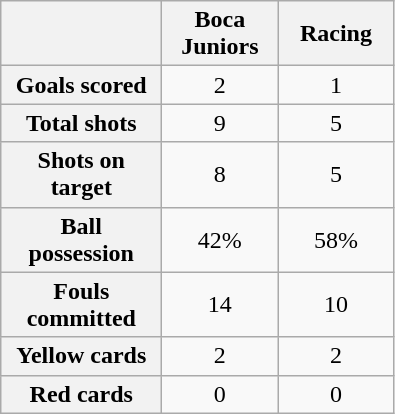<table class="wikitable plainrowheaders" style="text-align:center">
<tr>
<th scope="col" style="width:100px"></th>
<th scope="col" style="width:70px">Boca Juniors</th>
<th scope="col" style="width:70px">Racing</th>
</tr>
<tr>
<th scope=row>Goals scored</th>
<td>2</td>
<td>1</td>
</tr>
<tr>
<th scope=row>Total shots</th>
<td>9</td>
<td>5</td>
</tr>
<tr>
<th scope=row>Shots on target</th>
<td>8</td>
<td>5</td>
</tr>
<tr>
<th scope=row>Ball possession</th>
<td>42%</td>
<td>58%</td>
</tr>
<tr>
<th scope=row>Fouls committed</th>
<td>14</td>
<td>10</td>
</tr>
<tr>
<th scope=row>Yellow cards</th>
<td>2</td>
<td>2</td>
</tr>
<tr>
<th scope=row>Red cards</th>
<td>0</td>
<td>0</td>
</tr>
</table>
